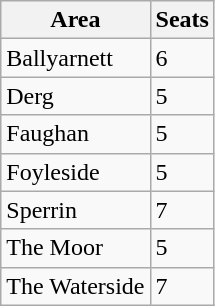<table class="wikitable">
<tr>
<th>Area</th>
<th>Seats</th>
</tr>
<tr>
<td>Ballyarnett</td>
<td>6</td>
</tr>
<tr>
<td>Derg</td>
<td>5</td>
</tr>
<tr>
<td>Faughan</td>
<td>5</td>
</tr>
<tr>
<td>Foyleside</td>
<td>5</td>
</tr>
<tr>
<td>Sperrin</td>
<td>7</td>
</tr>
<tr>
<td>The Moor</td>
<td>5</td>
</tr>
<tr>
<td>The Waterside</td>
<td>7</td>
</tr>
</table>
